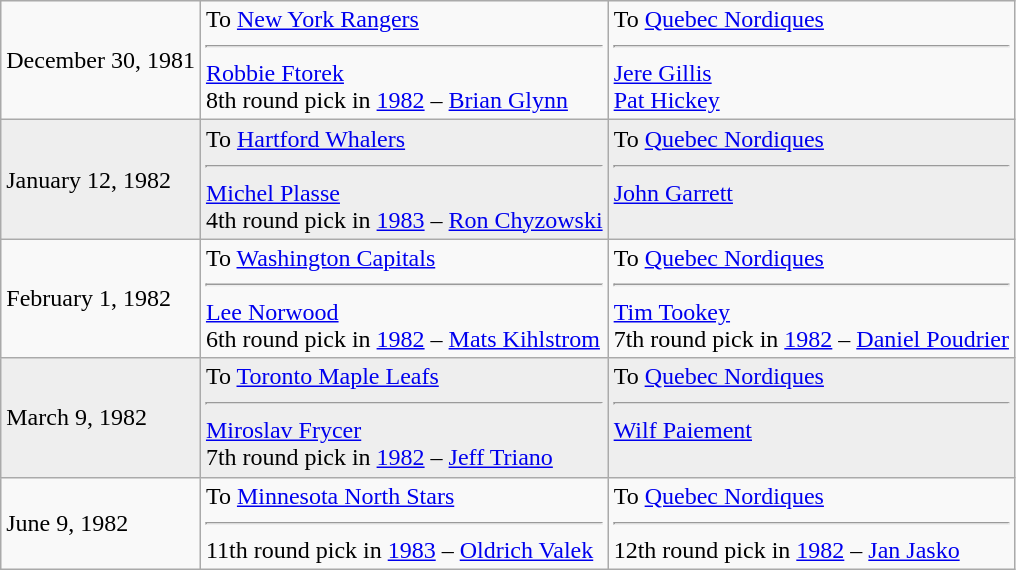<table class="wikitable">
<tr>
<td>December 30, 1981</td>
<td valign="top">To <a href='#'>New York Rangers</a><hr><a href='#'>Robbie Ftorek</a> <br> 8th round pick in <a href='#'>1982</a> – <a href='#'>Brian Glynn</a></td>
<td valign="top">To <a href='#'>Quebec Nordiques</a><hr><a href='#'>Jere Gillis</a> <br> <a href='#'>Pat Hickey</a></td>
</tr>
<tr style="background:#eee;">
<td>January 12, 1982</td>
<td valign="top">To <a href='#'>Hartford Whalers</a><hr><a href='#'>Michel Plasse</a> <br> 4th round pick in <a href='#'>1983</a> – <a href='#'>Ron Chyzowski</a></td>
<td valign="top">To <a href='#'>Quebec Nordiques</a><hr><a href='#'>John Garrett</a></td>
</tr>
<tr>
<td>February 1, 1982</td>
<td valign="top">To <a href='#'>Washington Capitals</a><hr><a href='#'>Lee Norwood</a> <br> 6th round pick in <a href='#'>1982</a> – <a href='#'>Mats Kihlstrom</a></td>
<td valign="top">To <a href='#'>Quebec Nordiques</a><hr><a href='#'>Tim Tookey</a> <br> 7th round pick in <a href='#'>1982</a> – <a href='#'>Daniel Poudrier</a></td>
</tr>
<tr style="background:#eee;">
<td>March 9, 1982</td>
<td valign="top">To <a href='#'>Toronto Maple Leafs</a><hr><a href='#'>Miroslav Frycer</a> <br> 7th round pick in <a href='#'>1982</a> – <a href='#'>Jeff Triano</a></td>
<td valign="top">To <a href='#'>Quebec Nordiques</a><hr><a href='#'>Wilf Paiement</a></td>
</tr>
<tr>
<td>June 9, 1982</td>
<td valign="top">To <a href='#'>Minnesota North Stars</a><hr>11th round pick in <a href='#'>1983</a> – <a href='#'>Oldrich Valek</a></td>
<td valign="top">To <a href='#'>Quebec Nordiques</a><hr>12th round pick in <a href='#'>1982</a> – <a href='#'>Jan Jasko</a></td>
</tr>
</table>
